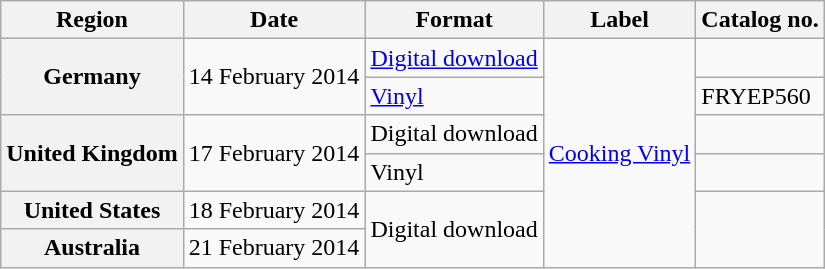<table class="wikitable plainrowheaders">
<tr>
<th scope="col">Region</th>
<th scope="col">Date</th>
<th scope="col">Format</th>
<th scope="col">Label</th>
<th scope="col">Catalog no.</th>
</tr>
<tr>
<th scope="row" rowspan="2">Germany</th>
<td rowspan="2">14 February 2014</td>
<td><a href='#'>Digital download</a></td>
<td rowspan="6"><a href='#'>Cooking Vinyl</a></td>
<td></td>
</tr>
<tr>
<td><a href='#'>Vinyl</a></td>
<td>FRYEP560</td>
</tr>
<tr>
<th scope="row" rowspan="2">United Kingdom</th>
<td rowspan="2">17 February 2014</td>
<td>Digital download</td>
<td></td>
</tr>
<tr>
<td>Vinyl</td>
<td></td>
</tr>
<tr>
<th scope="row">United States</th>
<td>18 February 2014</td>
<td rowspan="2">Digital download</td>
<td rowspan="2"></td>
</tr>
<tr>
<th scope="row">Australia</th>
<td>21 February 2014</td>
</tr>
</table>
